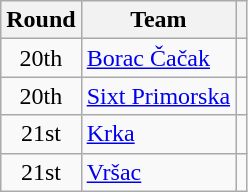<table class="wikitable">
<tr>
<th>Round</th>
<th>Team</th>
<th></th>
</tr>
<tr>
<td style="text-align:center;">20th</td>
<td> <a href='#'>Borac Čačak</a></td>
<td></td>
</tr>
<tr>
<td style="text-align:center;">20th</td>
<td> <a href='#'>Sixt Primorska</a></td>
<td style="text-align:center;"></td>
</tr>
<tr>
<td style="text-align:center;">21st</td>
<td> <a href='#'>Krka</a></td>
<td style="text-align:center;"></td>
</tr>
<tr>
<td style="text-align:center;">21st</td>
<td> <a href='#'>Vršac</a></td>
<td style="text-align:center;"></td>
</tr>
</table>
